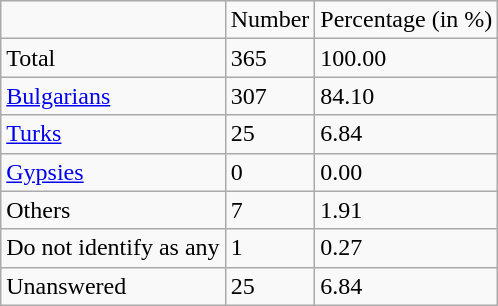<table class="wikitable sortable">
<tr>
<td></td>
<td>Number</td>
<td>Percentage (in %)</td>
</tr>
<tr>
<td>Total</td>
<td>365</td>
<td>100.00</td>
</tr>
<tr>
<td><a href='#'>Bulgarians</a></td>
<td>307</td>
<td>84.10</td>
</tr>
<tr>
<td><a href='#'>Turks</a></td>
<td>25</td>
<td>6.84</td>
</tr>
<tr>
<td><a href='#'>Gypsies</a></td>
<td>0</td>
<td>0.00</td>
</tr>
<tr>
<td>Others</td>
<td>7</td>
<td>1.91</td>
</tr>
<tr>
<td>Do not identify as any</td>
<td>1</td>
<td>0.27</td>
</tr>
<tr>
<td>Unanswered</td>
<td>25</td>
<td>6.84</td>
</tr>
</table>
